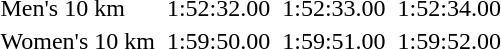<table>
<tr>
<td>Men's 10 km </td>
<td></td>
<td>1:52:32.00</td>
<td></td>
<td>1:52:33.00</td>
<td></td>
<td>1:52:34.00</td>
</tr>
<tr>
<td>Women's 10 km</td>
<td></td>
<td>1:59:50.00</td>
<td></td>
<td>1:59:51.00</td>
<td></td>
<td>1:59:52.00</td>
</tr>
</table>
